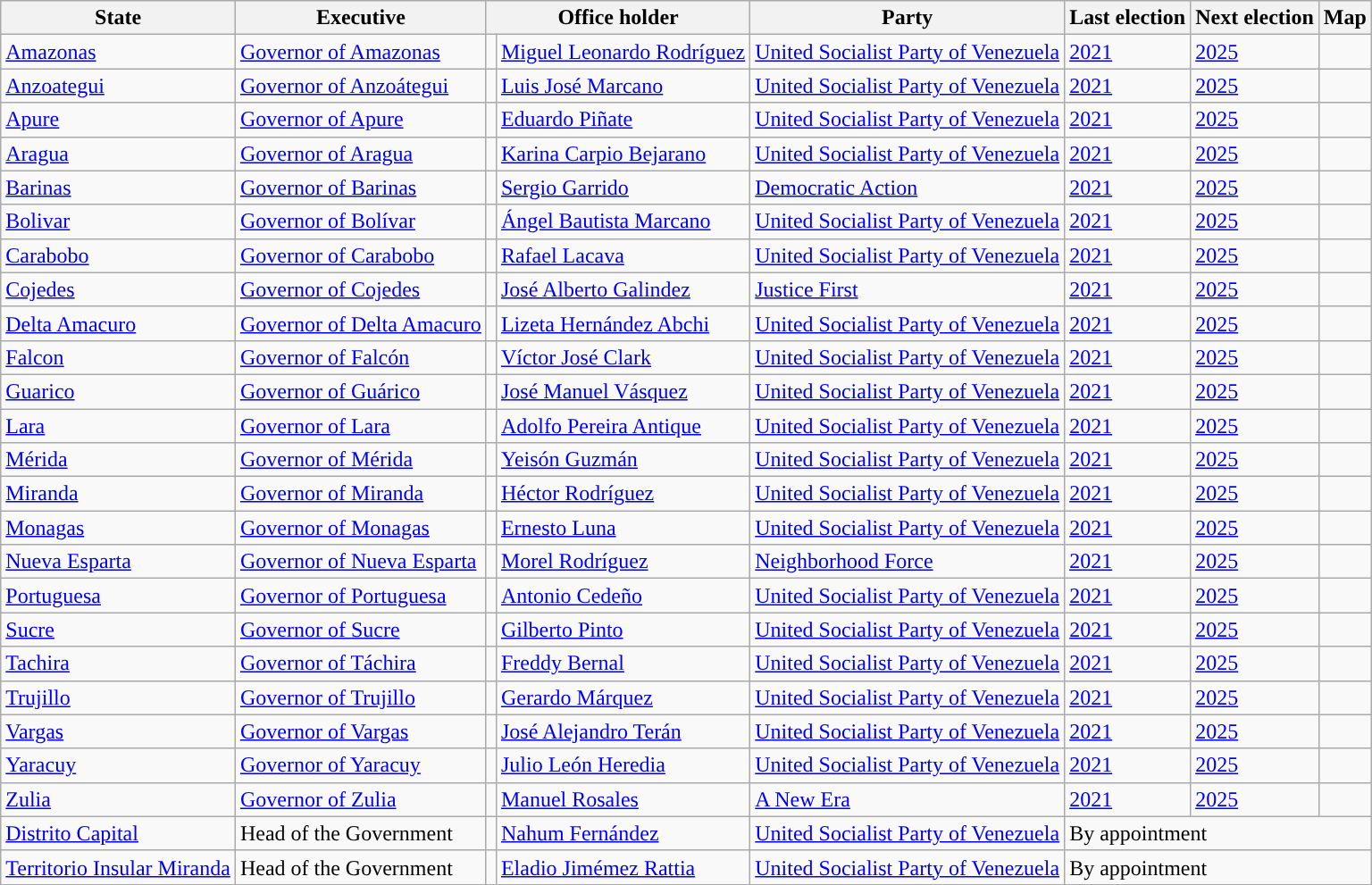<table class=wikitable>
<tr>
<th><strong>State</strong></th>
<th>Executive</th>
<th colspan="2">Office holder</th>
<th>Party</th>
<th>Last election</th>
<th>Next election</th>
<th><strong>Map</strong></th>
</tr>
<tr>
<td><a href='#'>Amazonas</a><br></td>
<td><a href='#'>Governor of Amazonas</a></td>
<td style="background-color:"></td>
<td><a href='#'>Miguel Leonardo Rodríguez</a></td>
<td><a href='#'>United Socialist Party of Venezuela</a></td>
<td><a href='#'>2021</a></td>
<td><a href='#'>2025</a></td>
<td></td>
</tr>
<tr>
<td><a href='#'>Anzoategui</a><br></td>
<td><a href='#'>Governor of Anzoátegui</a></td>
<td style="background-color:"></td>
<td><a href='#'>Luis José Marcano</a></td>
<td><a href='#'>United Socialist Party of Venezuela</a></td>
<td><a href='#'>2021</a></td>
<td><a href='#'>2025</a></td>
<td></td>
</tr>
<tr>
<td><a href='#'>Apure</a><br></td>
<td><a href='#'>Governor of Apure</a></td>
<td style="background-color:"></td>
<td><a href='#'>Eduardo Piñate</a></td>
<td><a href='#'>United Socialist Party of Venezuela</a></td>
<td><a href='#'>2021</a></td>
<td><a href='#'>2025</a></td>
<td></td>
</tr>
<tr>
<td><a href='#'>Aragua</a><br></td>
<td><a href='#'>Governor of Aragua</a></td>
<td style="background-color:"></td>
<td><a href='#'>Karina Carpio Bejarano</a></td>
<td><a href='#'>United Socialist Party of Venezuela</a></td>
<td><a href='#'>2021</a></td>
<td><a href='#'>2025</a></td>
<td></td>
</tr>
<tr>
<td><a href='#'>Barinas</a><br></td>
<td><a href='#'>Governor of Barinas</a></td>
<td style="background-color:"></td>
<td><a href='#'>Sergio Garrido</a></td>
<td><a href='#'>Democratic Action</a></td>
<td><a href='#'>2021</a></td>
<td><a href='#'>2025</a></td>
<td></td>
</tr>
<tr>
<td><a href='#'>Bolivar</a><br></td>
<td><a href='#'>Governor of Bolívar</a></td>
<td style="background-color:"></td>
<td><a href='#'>Ángel Bautista Marcano</a></td>
<td><a href='#'>United Socialist Party of Venezuela</a></td>
<td><a href='#'>2021</a></td>
<td><a href='#'>2025</a></td>
<td></td>
</tr>
<tr>
<td><a href='#'>Carabobo</a><br></td>
<td><a href='#'>Governor of Carabobo</a></td>
<td style="background-color:"></td>
<td><a href='#'>Rafael Lacava</a></td>
<td><a href='#'>United Socialist Party of Venezuela</a></td>
<td><a href='#'>2021</a></td>
<td><a href='#'>2025</a></td>
<td></td>
</tr>
<tr>
<td><a href='#'>Cojedes</a><br></td>
<td><a href='#'>Governor of Cojedes</a></td>
<td style="background-color:"></td>
<td><a href='#'>José Alberto Galindez</a></td>
<td><a href='#'>Justice First</a></td>
<td><a href='#'>2021</a></td>
<td><a href='#'>2025</a></td>
<td></td>
</tr>
<tr>
<td><a href='#'>Delta Amacuro</a><br></td>
<td><a href='#'>Governor of Delta Amacuro</a></td>
<td style="background-color:"></td>
<td><a href='#'>Lizeta Hernández Abchi</a></td>
<td><a href='#'>United Socialist Party of Venezuela</a></td>
<td><a href='#'>2021</a></td>
<td><a href='#'>2025</a></td>
<td></td>
</tr>
<tr>
<td><a href='#'>Falcon</a><br></td>
<td><a href='#'>Governor of Falcón</a></td>
<td style="background-color:"></td>
<td><a href='#'>Víctor José Clark</a></td>
<td><a href='#'>United Socialist Party of Venezuela</a></td>
<td><a href='#'>2021</a></td>
<td><a href='#'>2025</a></td>
<td></td>
</tr>
<tr>
<td><a href='#'>Guarico</a><br></td>
<td><a href='#'>Governor of Guárico</a></td>
<td style="background-color:"></td>
<td><a href='#'>José Manuel Vásquez</a></td>
<td><a href='#'>United Socialist Party of Venezuela</a></td>
<td><a href='#'>2021</a></td>
<td><a href='#'>2025</a></td>
<td></td>
</tr>
<tr>
<td><a href='#'>Lara</a><br></td>
<td><a href='#'>Governor of Lara</a></td>
<td style="background-color:"></td>
<td><a href='#'>Adolfo Pereira Antique</a></td>
<td><a href='#'>United Socialist Party of Venezuela</a></td>
<td><a href='#'>2021</a></td>
<td><a href='#'>2025</a></td>
<td></td>
</tr>
<tr>
<td><a href='#'>Mérida</a><br></td>
<td><a href='#'>Governor of Mérida</a></td>
<td style="background-color:"></td>
<td><a href='#'>Yeisón Guzmán</a></td>
<td><a href='#'>United Socialist Party of Venezuela</a></td>
<td><a href='#'>2021</a></td>
<td><a href='#'>2025</a></td>
<td></td>
</tr>
<tr>
<td><a href='#'>Miranda</a><br></td>
<td><a href='#'>Governor of Miranda</a></td>
<td style="background-color:"></td>
<td><a href='#'>Héctor Rodríguez</a></td>
<td><a href='#'>United Socialist Party of Venezuela</a></td>
<td><a href='#'>2021</a></td>
<td><a href='#'>2025</a></td>
<td></td>
</tr>
<tr>
<td><a href='#'>Monagas</a><br></td>
<td><a href='#'>Governor of Monagas</a></td>
<td style="background-color:"></td>
<td><a href='#'>Ernesto Luna</a></td>
<td><a href='#'>United Socialist Party of Venezuela</a></td>
<td><a href='#'>2021</a></td>
<td><a href='#'>2025</a></td>
<td></td>
</tr>
<tr>
<td><a href='#'>Nueva Esparta</a><br></td>
<td><a href='#'>Governor of Nueva Esparta</a></td>
<td style="background-color:"></td>
<td><a href='#'>Morel Rodríguez</a></td>
<td><a href='#'>Neighborhood Force</a></td>
<td><a href='#'>2021</a></td>
<td><a href='#'>2025</a></td>
<td></td>
</tr>
<tr>
<td><a href='#'>Portuguesa</a><br></td>
<td><a href='#'>Governor of Portuguesa</a></td>
<td style="background-color:"></td>
<td><a href='#'>Antonio Cedeño</a></td>
<td><a href='#'>United Socialist Party of Venezuela</a></td>
<td><a href='#'>2021</a></td>
<td><a href='#'>2025</a></td>
<td></td>
</tr>
<tr>
<td><a href='#'>Sucre</a><br></td>
<td><a href='#'>Governor of Sucre</a></td>
<td style="background-color:"></td>
<td><a href='#'>Gilberto Pinto</a></td>
<td><a href='#'>United Socialist Party of Venezuela</a></td>
<td><a href='#'>2021</a></td>
<td><a href='#'>2025</a></td>
<td></td>
</tr>
<tr>
<td><a href='#'>Tachira</a><br></td>
<td><a href='#'>Governor of Táchira</a></td>
<td style="background-color:"></td>
<td><a href='#'>Freddy Bernal</a></td>
<td><a href='#'>United Socialist Party of Venezuela</a></td>
<td><a href='#'>2021</a></td>
<td><a href='#'>2025</a></td>
<td></td>
</tr>
<tr>
<td><a href='#'>Trujillo</a><br></td>
<td><a href='#'>Governor of Trujillo</a></td>
<td style="background-color:"></td>
<td><a href='#'>Gerardo Márquez</a></td>
<td><a href='#'>United Socialist Party of Venezuela</a></td>
<td><a href='#'>2021</a></td>
<td><a href='#'>2025</a></td>
<td></td>
</tr>
<tr>
<td><a href='#'>Vargas</a><br></td>
<td><a href='#'>Governor of Vargas</a></td>
<td style="background-color:"></td>
<td><a href='#'>José Alejandro Terán</a></td>
<td><a href='#'>United Socialist Party of Venezuela</a></td>
<td><a href='#'>2021</a></td>
<td><a href='#'>2025</a></td>
<td></td>
</tr>
<tr>
<td><a href='#'>Yaracuy</a><br></td>
<td><a href='#'>Governor of Yaracuy</a></td>
<td style="background-color:"></td>
<td><a href='#'>Julio León Heredia</a></td>
<td><a href='#'>United Socialist Party of Venezuela</a></td>
<td><a href='#'>2021</a></td>
<td><a href='#'>2025</a></td>
<td></td>
</tr>
<tr>
<td><a href='#'>Zulia</a><br></td>
<td><a href='#'>Governor of Zulia</a></td>
<td style="background-color:"></td>
<td><a href='#'>Manuel Rosales</a></td>
<td><a href='#'>A New Era</a></td>
<td><a href='#'>2021</a></td>
<td><a href='#'>2025</a></td>
<td></td>
</tr>
<tr>
<td><a href='#'>Distrito Capital</a><br></td>
<td>Head of the Government</td>
<td style="background-color:"></td>
<td><a href='#'>Nahum Fernández</a></td>
<td><a href='#'>United Socialist Party of Venezuela</a></td>
<td colspan="3">By appointment</td>
</tr>
<tr>
<td><a href='#'>Territorio Insular Miranda</a><br></td>
<td>Head of the Government</td>
<td style="background-color:"></td>
<td><a href='#'>Eladio Jimémez Rattia</a></td>
<td><a href='#'>United Socialist Party of Venezuela</a></td>
<td colspan="3">By appointment</td>
</tr>
</table>
